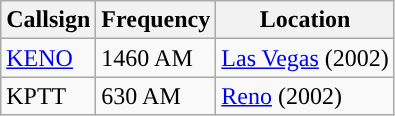<table class="wikitable">
<tr>
<th>Callsign</th>
<th>Frequency</th>
<th>Location</th>
</tr>
<tr>
<td><a href='#'>KENO</a></td>
<td>1460 AM</td>
<td><a href='#'>Las Vegas</a> (2002)</td>
</tr>
<tr>
<td>KPTT</td>
<td>630 AM</td>
<td><a href='#'>Reno</a> (2002)</td>
</tr>
</table>
